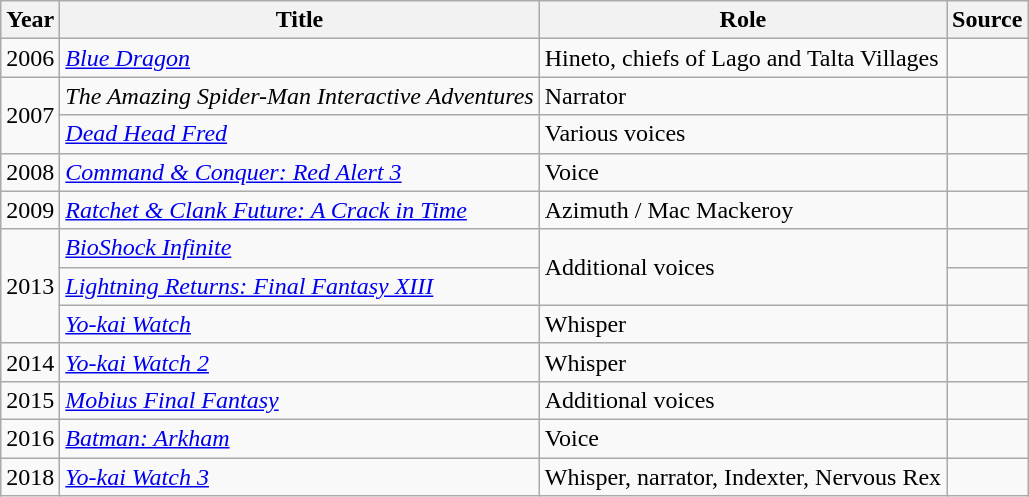<table class="wikitable sortable">
<tr>
<th>Year</th>
<th>Title</th>
<th>Role</th>
<th>Source</th>
</tr>
<tr>
<td>2006</td>
<td><a href='#'><em>Blue Dragon</em></a></td>
<td>Hineto, chiefs of Lago and Talta Villages</td>
<td></td>
</tr>
<tr>
<td rowspan="2">2007</td>
<td><em>The Amazing Spider-Man Interactive Adventures</em></td>
<td>Narrator</td>
<td></td>
</tr>
<tr>
<td><em><a href='#'>Dead Head Fred</a></em></td>
<td>Various voices</td>
<td></td>
</tr>
<tr>
<td>2008</td>
<td><em><a href='#'>Command & Conquer: Red Alert 3</a></em></td>
<td>Voice</td>
<td></td>
</tr>
<tr>
<td>2009</td>
<td><em><a href='#'>Ratchet & Clank Future: A Crack in Time</a></em></td>
<td>Azimuth / Mac Mackeroy</td>
<td></td>
</tr>
<tr>
<td rowspan="3">2013</td>
<td><em><a href='#'>BioShock Infinite</a></em></td>
<td rowspan="2">Additional voices</td>
<td></td>
</tr>
<tr>
<td><em><a href='#'>Lightning Returns: Final Fantasy XIII</a></em></td>
<td></td>
</tr>
<tr>
<td><a href='#'><em>Yo-kai Watch</em></a></td>
<td>Whisper</td>
<td></td>
</tr>
<tr>
<td>2014</td>
<td><em><a href='#'>Yo-kai Watch 2</a></em></td>
<td>Whisper</td>
<td></td>
</tr>
<tr>
<td>2015</td>
<td><em><a href='#'>Mobius Final Fantasy</a></em></td>
<td>Additional voices</td>
<td></td>
</tr>
<tr>
<td>2016</td>
<td><em><a href='#'>Batman: Arkham</a></em></td>
<td>Voice</td>
<td></td>
</tr>
<tr>
<td>2018</td>
<td><em><a href='#'>Yo-kai Watch 3</a></em></td>
<td>Whisper, narrator, Indexter, Nervous Rex</td>
<td></td>
</tr>
</table>
